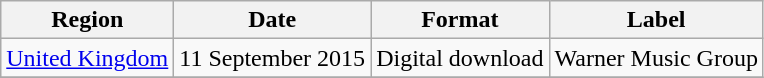<table class=wikitable>
<tr>
<th>Region</th>
<th>Date</th>
<th>Format</th>
<th>Label</th>
</tr>
<tr>
<td><a href='#'>United Kingdom</a></td>
<td>11 September 2015</td>
<td>Digital download</td>
<td>Warner Music Group</td>
</tr>
<tr>
</tr>
</table>
